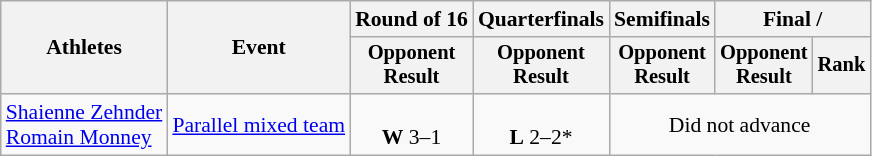<table class="wikitable" style="font-size:90%">
<tr>
<th rowspan="2">Athletes</th>
<th rowspan="2">Event</th>
<th>Round of 16</th>
<th>Quarterfinals</th>
<th>Semifinals</th>
<th colspan=2>Final / </th>
</tr>
<tr style="font-size:95%">
<th>Opponent<br>Result</th>
<th>Opponent<br>Result</th>
<th>Opponent<br>Result</th>
<th>Opponent<br>Result</th>
<th>Rank</th>
</tr>
<tr align=center>
<td align=left><a href='#'>Shaienne Zehnder</a><br><a href='#'>Romain Monney</a></td>
<td align=left><a href='#'>Parallel mixed team</a></td>
<td><br><strong>W</strong> 3–1</td>
<td><br><strong>L</strong> 2–2*</td>
<td colspan=3>Did not advance</td>
</tr>
</table>
